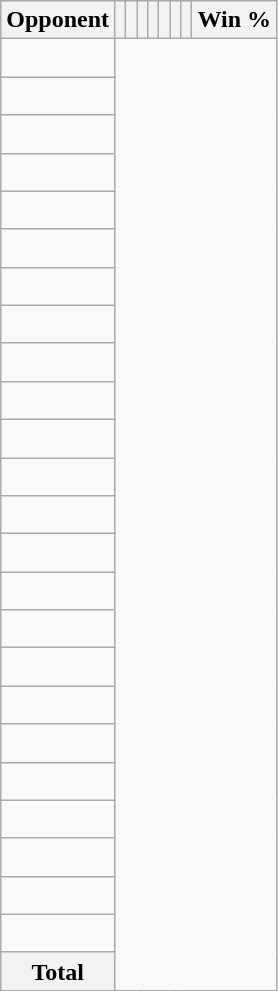<table class="wikitable sortable collapsible collapsed" style="text-align: center;">
<tr>
<th>Opponent</th>
<th></th>
<th></th>
<th></th>
<th></th>
<th></th>
<th></th>
<th></th>
<th>Win %</th>
</tr>
<tr>
<td align="left"><br></td>
</tr>
<tr>
<td align="left"><br></td>
</tr>
<tr>
<td align="left"><br></td>
</tr>
<tr>
<td align="left"><br></td>
</tr>
<tr>
<td align="left"><br></td>
</tr>
<tr>
<td align="left"><br></td>
</tr>
<tr>
<td align="left"><br></td>
</tr>
<tr>
<td align="left"><br></td>
</tr>
<tr>
<td align="left"><br></td>
</tr>
<tr>
<td align="left"><br></td>
</tr>
<tr>
<td align="left"><br></td>
</tr>
<tr>
<td align="left"><br></td>
</tr>
<tr>
<td align="left"><br></td>
</tr>
<tr>
<td align="left"><br></td>
</tr>
<tr>
<td align="left"><br></td>
</tr>
<tr>
<td align="left"><br></td>
</tr>
<tr>
<td align="left"><br></td>
</tr>
<tr>
<td align="left"><br></td>
</tr>
<tr>
<td align="left"><br></td>
</tr>
<tr>
<td align="left"><br></td>
</tr>
<tr>
<td align="left"><br></td>
</tr>
<tr>
<td align="left"><br></td>
</tr>
<tr>
<td align="left"><br></td>
</tr>
<tr>
<td align="left"><br></td>
</tr>
<tr class="sortbottom">
<th>Total<br></th>
</tr>
</table>
